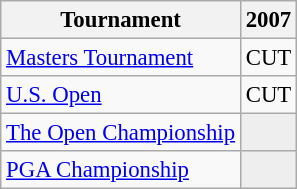<table class="wikitable" style="font-size:95%;text-align:center;">
<tr>
<th>Tournament</th>
<th>2007</th>
</tr>
<tr>
<td align=left><a href='#'>Masters Tournament</a></td>
<td>CUT</td>
</tr>
<tr>
<td align=left><a href='#'>U.S. Open</a></td>
<td>CUT</td>
</tr>
<tr>
<td align=left><a href='#'>The Open Championship</a></td>
<td style="background:#eeeeee;"></td>
</tr>
<tr>
<td align=left><a href='#'>PGA Championship</a></td>
<td style="background:#eeeeee;"></td>
</tr>
</table>
